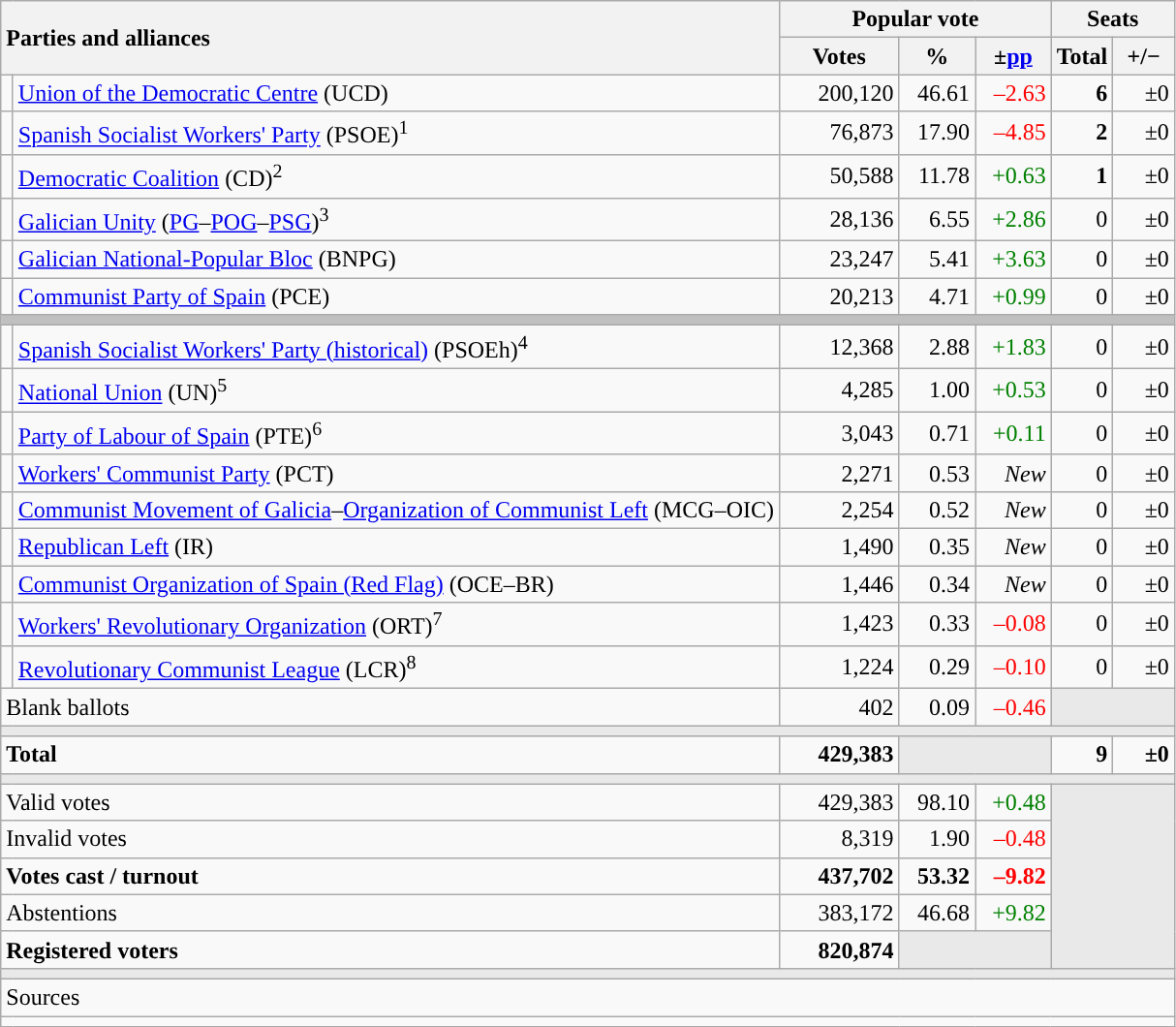<table class="wikitable" style="text-align:right;">
<tr>
<th style="text-align:left;" rowspan="2" colspan="2" width="525">Parties and alliances</th>
<th colspan="3">Popular vote</th>
<th colspan="2">Seats</th>
</tr>
<tr>
<th width="75">Votes</th>
<th width="45">%</th>
<th width="45">±<a href='#'>pp</a></th>
<th width="35">Total</th>
<th width="35">+/−</th>
</tr>
<tr>
<td width="1" style="color:inherit;background:"></td>
<td align="left"><a href='#'>Union of the Democratic Centre</a> (UCD)</td>
<td>200,120</td>
<td>46.61</td>
<td style="color:red;">–2.63</td>
<td><strong>6</strong></td>
<td>±0</td>
</tr>
<tr>
<td style="color:inherit;background:"></td>
<td align="left"><a href='#'>Spanish Socialist Workers' Party</a> (PSOE)<sup>1</sup></td>
<td>76,873</td>
<td>17.90</td>
<td style="color:red;">–4.85</td>
<td><strong>2</strong></td>
<td>±0</td>
</tr>
<tr>
<td style="color:inherit;background:"></td>
<td align="left"><a href='#'>Democratic Coalition</a> (CD)<sup>2</sup></td>
<td>50,588</td>
<td>11.78</td>
<td style="color:green;">+0.63</td>
<td><strong>1</strong></td>
<td>±0</td>
</tr>
<tr>
<td style="color:inherit;background:"></td>
<td align="left"><a href='#'>Galician Unity</a> (<a href='#'>PG</a>–<a href='#'>POG</a>–<a href='#'>PSG</a>)<sup>3</sup></td>
<td>28,136</td>
<td>6.55</td>
<td style="color:green;">+2.86</td>
<td>0</td>
<td>±0</td>
</tr>
<tr>
<td style="color:inherit;background:"></td>
<td align="left"><a href='#'>Galician National-Popular Bloc</a> (BNPG)</td>
<td>23,247</td>
<td>5.41</td>
<td style="color:green;">+3.63</td>
<td>0</td>
<td>±0</td>
</tr>
<tr>
<td style="color:inherit;background:"></td>
<td align="left"><a href='#'>Communist Party of Spain</a> (PCE)</td>
<td>20,213</td>
<td>4.71</td>
<td style="color:green;">+0.99</td>
<td>0</td>
<td>±0</td>
</tr>
<tr>
<td colspan="7" bgcolor="#C0C0C0"></td>
</tr>
<tr>
<td style="color:inherit;background:"></td>
<td align="left"><a href='#'>Spanish Socialist Workers' Party (historical)</a> (PSOEh)<sup>4</sup></td>
<td>12,368</td>
<td>2.88</td>
<td style="color:green;">+1.83</td>
<td>0</td>
<td>±0</td>
</tr>
<tr>
<td style="color:inherit;background:"></td>
<td align="left"><a href='#'>National Union</a> (UN)<sup>5</sup></td>
<td>4,285</td>
<td>1.00</td>
<td style="color:green;">+0.53</td>
<td>0</td>
<td>±0</td>
</tr>
<tr>
<td style="color:inherit;background:"></td>
<td align="left"><a href='#'>Party of Labour of Spain</a> (PTE)<sup>6</sup></td>
<td>3,043</td>
<td>0.71</td>
<td style="color:green;">+0.11</td>
<td>0</td>
<td>±0</td>
</tr>
<tr>
<td style="color:inherit;background:"></td>
<td align="left"><a href='#'>Workers' Communist Party</a> (PCT)</td>
<td>2,271</td>
<td>0.53</td>
<td><em>New</em></td>
<td>0</td>
<td>±0</td>
</tr>
<tr>
<td style="color:inherit;background:"></td>
<td align="left"><a href='#'>Communist Movement of Galicia</a>–<a href='#'>Organization of Communist Left</a> (MCG–OIC)</td>
<td>2,254</td>
<td>0.52</td>
<td><em>New</em></td>
<td>0</td>
<td>±0</td>
</tr>
<tr>
<td style="color:inherit;background:"></td>
<td align="left"><a href='#'>Republican Left</a> (IR)</td>
<td>1,490</td>
<td>0.35</td>
<td><em>New</em></td>
<td>0</td>
<td>±0</td>
</tr>
<tr>
<td style="color:inherit;background:"></td>
<td align="left"><a href='#'>Communist Organization of Spain (Red Flag)</a> (OCE–BR)</td>
<td>1,446</td>
<td>0.34</td>
<td><em>New</em></td>
<td>0</td>
<td>±0</td>
</tr>
<tr>
<td style="color:inherit;background:"></td>
<td align="left"><a href='#'>Workers' Revolutionary Organization</a> (ORT)<sup>7</sup></td>
<td>1,423</td>
<td>0.33</td>
<td style="color:red;">–0.08</td>
<td>0</td>
<td>±0</td>
</tr>
<tr>
<td style="color:inherit;background:"></td>
<td align="left"><a href='#'>Revolutionary Communist League</a> (LCR)<sup>8</sup></td>
<td>1,224</td>
<td>0.29</td>
<td style="color:red;">–0.10</td>
<td>0</td>
<td>±0</td>
</tr>
<tr>
<td align="left" colspan="2">Blank ballots</td>
<td>402</td>
<td>0.09</td>
<td style="color:red;">–0.46</td>
<td bgcolor="#E9E9E9" colspan="2"></td>
</tr>
<tr>
<td colspan="7" bgcolor="#E9E9E9"></td>
</tr>
<tr style="font-weight:bold;">
<td align="left" colspan="2">Total</td>
<td>429,383</td>
<td bgcolor="#E9E9E9" colspan="2"></td>
<td>9</td>
<td>±0</td>
</tr>
<tr>
<td colspan="7" bgcolor="#E9E9E9"></td>
</tr>
<tr>
<td align="left" colspan="2">Valid votes</td>
<td>429,383</td>
<td>98.10</td>
<td style="color:green;">+0.48</td>
<td bgcolor="#E9E9E9" colspan="2" rowspan="5"></td>
</tr>
<tr>
<td align="left" colspan="2">Invalid votes</td>
<td>8,319</td>
<td>1.90</td>
<td style="color:red;">–0.48</td>
</tr>
<tr style="font-weight:bold;">
<td align="left" colspan="2">Votes cast / turnout</td>
<td>437,702</td>
<td>53.32</td>
<td style="color:red;">–9.82</td>
</tr>
<tr>
<td align="left" colspan="2">Abstentions</td>
<td>383,172</td>
<td>46.68</td>
<td style="color:green;">+9.82</td>
</tr>
<tr style="font-weight:bold;">
<td align="left" colspan="2">Registered voters</td>
<td>820,874</td>
<td bgcolor="#E9E9E9" colspan="2"></td>
</tr>
<tr>
<td colspan="7" bgcolor="#E9E9E9"></td>
</tr>
<tr>
<td align="left" colspan="7">Sources</td>
</tr>
<tr>
<td colspan="7" style="text-align:left; max-width:790px;"></td>
</tr>
</table>
